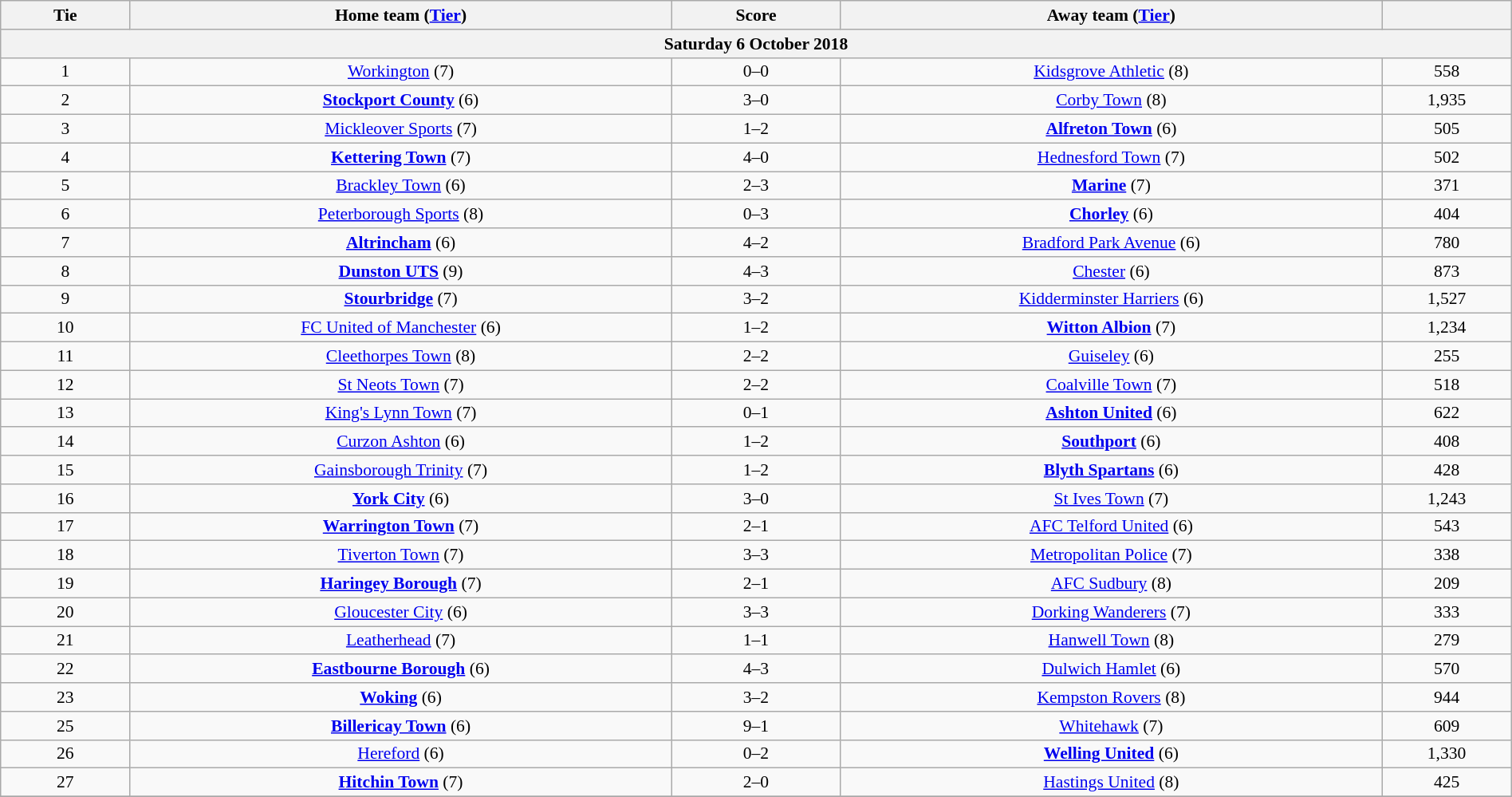<table class="wikitable" style="text-align:center; font-size:90%; width:100%">
<tr>
<th scope="col" style="width:  8.43%;">Tie</th>
<th scope="col" style="width: 35.29%;">Home team (<a href='#'>Tier</a>)</th>
<th scope="col" style="width: 11.00%;">Score</th>
<th scope="col" style="width: 35.29%;">Away team (<a href='#'>Tier</a>)</th>
<th scope="col" style="width:  8.43%;"></th>
</tr>
<tr>
<th colspan="5"><strong>Saturday 6 October 2018</strong></th>
</tr>
<tr>
<td>1</td>
<td><a href='#'>Workington</a> (7)</td>
<td>0–0</td>
<td><a href='#'>Kidsgrove Athletic</a> (8)</td>
<td>558</td>
</tr>
<tr>
<td>2</td>
<td><strong><a href='#'>Stockport County</a></strong> (6)</td>
<td>3–0</td>
<td><a href='#'>Corby Town</a> (8)</td>
<td>1,935</td>
</tr>
<tr>
<td>3</td>
<td><a href='#'>Mickleover Sports</a> (7)</td>
<td>1–2</td>
<td><strong><a href='#'>Alfreton Town</a></strong> (6)</td>
<td>505</td>
</tr>
<tr>
<td>4</td>
<td><strong><a href='#'>Kettering Town</a></strong> (7)</td>
<td>4–0</td>
<td><a href='#'>Hednesford Town</a> (7)</td>
<td>502</td>
</tr>
<tr>
<td>5</td>
<td><a href='#'>Brackley Town</a> (6)</td>
<td>2–3</td>
<td><strong><a href='#'>Marine</a></strong> (7)</td>
<td>371</td>
</tr>
<tr>
<td>6</td>
<td><a href='#'>Peterborough Sports</a> (8)</td>
<td>0–3</td>
<td><strong><a href='#'>Chorley</a></strong> (6)</td>
<td>404</td>
</tr>
<tr>
<td>7</td>
<td><strong><a href='#'>Altrincham</a></strong> (6)</td>
<td>4–2</td>
<td><a href='#'>Bradford Park Avenue</a> (6)</td>
<td>780</td>
</tr>
<tr>
<td>8</td>
<td><strong><a href='#'>Dunston UTS</a></strong> (9)</td>
<td>4–3</td>
<td><a href='#'>Chester</a> (6)</td>
<td>873</td>
</tr>
<tr>
<td>9</td>
<td><strong><a href='#'>Stourbridge</a></strong> (7)</td>
<td>3–2</td>
<td><a href='#'>Kidderminster Harriers</a> (6)</td>
<td>1,527</td>
</tr>
<tr>
<td>10</td>
<td><a href='#'>FC United of Manchester</a> (6)</td>
<td>1–2</td>
<td><strong><a href='#'>Witton Albion</a></strong> (7)</td>
<td>1,234</td>
</tr>
<tr>
<td>11</td>
<td><a href='#'>Cleethorpes Town</a> (8)</td>
<td>2–2</td>
<td><a href='#'>Guiseley</a> (6)</td>
<td>255</td>
</tr>
<tr>
<td>12</td>
<td><a href='#'>St Neots Town</a> (7)</td>
<td>2–2</td>
<td><a href='#'>Coalville Town</a> (7)</td>
<td>518</td>
</tr>
<tr>
<td>13</td>
<td><a href='#'>King's Lynn Town</a> (7)</td>
<td>0–1</td>
<td><strong><a href='#'>Ashton United</a></strong> (6)</td>
<td>622</td>
</tr>
<tr>
<td>14</td>
<td><a href='#'>Curzon Ashton</a> (6)</td>
<td>1–2</td>
<td><strong><a href='#'>Southport</a></strong> (6)</td>
<td>408</td>
</tr>
<tr>
<td>15</td>
<td><a href='#'>Gainsborough Trinity</a> (7)</td>
<td>1–2</td>
<td><strong><a href='#'>Blyth Spartans</a></strong> (6)</td>
<td>428</td>
</tr>
<tr>
<td>16</td>
<td><strong><a href='#'>York City</a></strong> (6)</td>
<td>3–0</td>
<td><a href='#'>St Ives Town</a> (7)</td>
<td>1,243</td>
</tr>
<tr>
<td>17</td>
<td><strong><a href='#'>Warrington Town</a></strong> (7)</td>
<td>2–1</td>
<td><a href='#'>AFC Telford United</a> (6)</td>
<td>543</td>
</tr>
<tr>
<td>18</td>
<td><a href='#'>Tiverton Town</a> (7)</td>
<td>3–3</td>
<td><a href='#'>Metropolitan Police</a> (7)</td>
<td>338</td>
</tr>
<tr>
<td>19</td>
<td><strong><a href='#'>Haringey Borough</a></strong> (7)</td>
<td>2–1</td>
<td><a href='#'>AFC Sudbury</a> (8)</td>
<td>209</td>
</tr>
<tr>
<td>20</td>
<td><a href='#'>Gloucester City</a> (6)</td>
<td>3–3</td>
<td><a href='#'>Dorking Wanderers</a> (7)</td>
<td>333</td>
</tr>
<tr>
<td>21</td>
<td><a href='#'>Leatherhead</a> (7)</td>
<td>1–1</td>
<td><a href='#'>Hanwell Town</a> (8)</td>
<td>279</td>
</tr>
<tr>
<td>22</td>
<td><strong><a href='#'>Eastbourne Borough</a></strong> (6)</td>
<td>4–3</td>
<td><a href='#'>Dulwich Hamlet</a> (6)</td>
<td>570</td>
</tr>
<tr>
<td>23</td>
<td><strong><a href='#'>Woking</a></strong> (6)</td>
<td>3–2</td>
<td><a href='#'>Kempston Rovers</a> (8)</td>
<td>944</td>
</tr>
<tr>
<td>25</td>
<td><strong><a href='#'>Billericay Town</a></strong> (6)</td>
<td>9–1</td>
<td><a href='#'>Whitehawk</a> (7)</td>
<td>609</td>
</tr>
<tr>
<td>26</td>
<td><a href='#'>Hereford</a> (6)</td>
<td>0–2</td>
<td><strong><a href='#'>Welling United</a></strong> (6)</td>
<td>1,330</td>
</tr>
<tr>
<td>27</td>
<td><strong><a href='#'>Hitchin Town</a></strong> (7)</td>
<td>2–0</td>
<td><a href='#'>Hastings United</a> (8)</td>
<td>425</td>
</tr>
<tr>
</tr>
</table>
